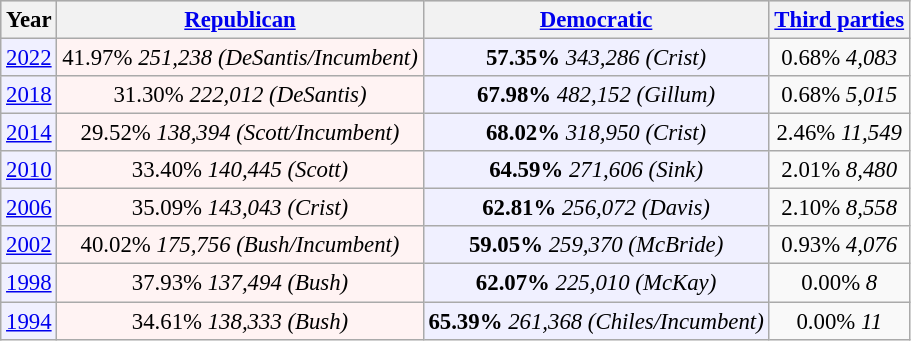<table class="wikitable" style="font-size:95%;">
<tr bgcolor=lightgrey>
<th>Year</th>
<th><a href='#'>Republican</a></th>
<th><a href='#'>Democratic</a></th>
<th><a href='#'>Third parties</a></th>
</tr>
<tr>
<td align="center" bgcolor="#f0f0ff"><a href='#'>2022</a></td>
<td align="center" bgcolor="#fff3f3">41.97% <em>251,238 (DeSantis/Incumbent)</em></td>
<td align="center" bgcolor="#f0f0ff"><strong>57.35%</strong> <em>343,286 (Crist)</em></td>
<td align="center">0.68% <em>4,083</em></td>
</tr>
<tr>
<td align="center" bgcolor="#f0f0ff"><a href='#'>2018</a></td>
<td align="center" bgcolor="#fff3f3">31.30% <em>222,012 (DeSantis)</em></td>
<td align="center" bgcolor="#f0f0ff"><strong>67.98%</strong> <em>482,152 (Gillum)</em></td>
<td align="center">0.68% <em>5,015</em></td>
</tr>
<tr>
<td align="center" bgcolor="#f0f0ff"><a href='#'>2014</a></td>
<td align="center" bgcolor="#fff3f3">29.52% <em>138,394 (Scott/Incumbent)</em></td>
<td align="center" bgcolor="#f0f0ff"><strong>68.02%</strong> <em>318,950 (Crist)</em></td>
<td align="center">2.46% <em>11,549</em></td>
</tr>
<tr>
<td align="center" bgcolor="#f0f0ff"><a href='#'>2010</a></td>
<td align="center" bgcolor="#fff3f3">33.40% <em>140,445 (Scott)</em></td>
<td align="center" bgcolor="#f0f0ff"><strong>64.59%</strong> <em>271,606 (Sink)</em></td>
<td align="center">2.01% <em>8,480</em></td>
</tr>
<tr>
<td align="center" bgcolor="#f0f0ff"><a href='#'>2006</a></td>
<td align="center" bgcolor="#fff3f3">35.09% <em>143,043 (Crist)</em></td>
<td align="center" bgcolor="#f0f0ff"><strong>62.81%</strong> <em>256,072 (Davis)</em></td>
<td align="center">2.10% <em>8,558</em></td>
</tr>
<tr>
<td align="center" bgcolor="#f0f0ff"><a href='#'>2002</a></td>
<td align="center" bgcolor="#fff3f3">40.02% <em>175,756 (Bush/Incumbent)</em></td>
<td align="center" bgcolor="#f0f0ff"><strong>59.05%</strong> <em>259,370 (McBride)</em></td>
<td align="center">0.93% <em>4,076</em></td>
</tr>
<tr>
<td align="center" bgcolor="#f0f0ff"><a href='#'>1998</a></td>
<td align="center" bgcolor="#fff3f3">37.93% <em>137,494 (Bush)</em></td>
<td align="center" bgcolor="#f0f0ff"><strong>62.07%</strong> <em>225,010 (McKay)</em></td>
<td align="center">0.00% <em>8  </em></td>
</tr>
<tr>
<td align="center" bgcolor="#f0f0ff"><a href='#'>1994</a></td>
<td align="center" bgcolor="#fff3f3">34.61% <em>138,333 (Bush)</em></td>
<td align="center" bgcolor="#f0f0ff"><strong>65.39%</strong> <em>261,368 (Chiles/Incumbent)</em></td>
<td align="center">0.00% <em>11  </em></td>
</tr>
</table>
